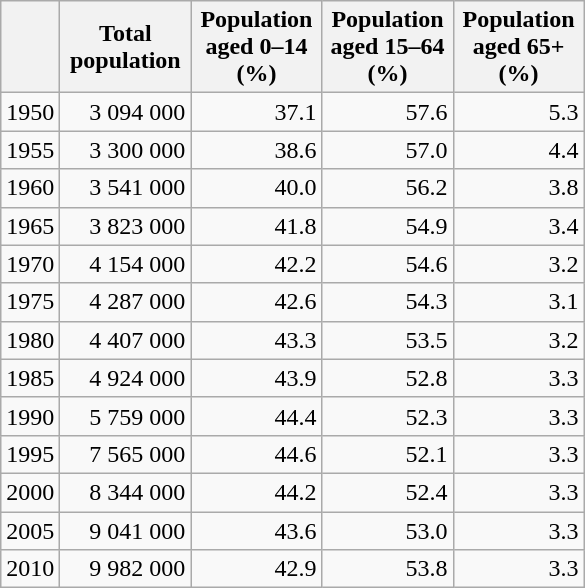<table class="wikitable" style="text-align: right;">
<tr>
<th></th>
<th width="80">Total population</th>
<th width="80">Population aged 0–14 (%)</th>
<th width="80">Population aged 15–64 (%)</th>
<th width="80">Population aged 65+ (%)</th>
</tr>
<tr>
<td>1950</td>
<td>3 094 000</td>
<td>37.1</td>
<td>57.6</td>
<td>5.3</td>
</tr>
<tr>
<td>1955</td>
<td>3 300 000</td>
<td>38.6</td>
<td>57.0</td>
<td>4.4</td>
</tr>
<tr>
<td>1960</td>
<td>3 541 000</td>
<td>40.0</td>
<td>56.2</td>
<td>3.8</td>
</tr>
<tr>
<td>1965</td>
<td>3 823 000</td>
<td>41.8</td>
<td>54.9</td>
<td>3.4</td>
</tr>
<tr>
<td>1970</td>
<td>4 154 000</td>
<td>42.2</td>
<td>54.6</td>
<td>3.2</td>
</tr>
<tr>
<td>1975</td>
<td>4 287 000</td>
<td>42.6</td>
<td>54.3</td>
<td>3.1</td>
</tr>
<tr>
<td>1980</td>
<td>4 407 000</td>
<td>43.3</td>
<td>53.5</td>
<td>3.2</td>
</tr>
<tr>
<td>1985</td>
<td>4 924 000</td>
<td>43.9</td>
<td>52.8</td>
<td>3.3</td>
</tr>
<tr>
<td>1990</td>
<td>5 759 000</td>
<td>44.4</td>
<td>52.3</td>
<td>3.3</td>
</tr>
<tr>
<td>1995</td>
<td>7 565 000</td>
<td>44.6</td>
<td>52.1</td>
<td>3.3</td>
</tr>
<tr>
<td>2000</td>
<td>8 344 000</td>
<td>44.2</td>
<td>52.4</td>
<td>3.3</td>
</tr>
<tr>
<td>2005</td>
<td>9 041 000</td>
<td>43.6</td>
<td>53.0</td>
<td>3.3</td>
</tr>
<tr>
<td>2010</td>
<td>9 982 000</td>
<td>42.9</td>
<td>53.8</td>
<td>3.3</td>
</tr>
</table>
